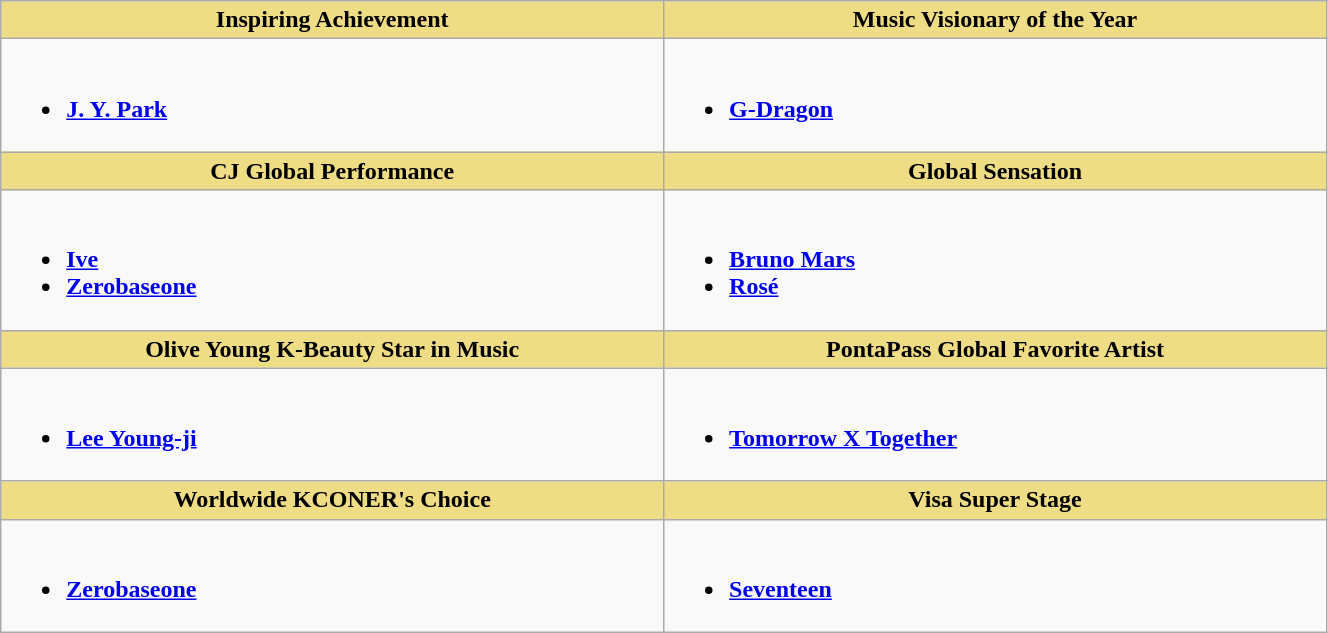<table class="wikitable" style="width:70%">
<tr>
<th scope="col" style="background-color:#EEDD85; width:35%">Inspiring Achievement</th>
<th scope="col" style="background-color:#EEDD85; width:35%">Music Visionary of the Year</th>
</tr>
<tr>
<td style="vertical-align:top"><br><ul><li><strong><a href='#'>J. Y. Park</a></strong></li></ul></td>
<td style="vertical-align:top"><br><ul><li><strong><a href='#'>G-Dragon</a></strong></li></ul></td>
</tr>
<tr>
<th scope="col" style="background-color:#EEDD85; width:35%">CJ Global Performance</th>
<th scope="col" style="background-color:#EEDD85; width:35%">Global Sensation</th>
</tr>
<tr>
<td style="vertical-align:top"><br><ul><li><strong><a href='#'>Ive</a></strong></li><li><strong><a href='#'>Zerobaseone</a></strong></li></ul></td>
<td style="vertical-align:top"><br><ul><li><strong><a href='#'>Bruno Mars</a></strong></li><li><strong><a href='#'>Rosé</a></strong></li></ul></td>
</tr>
<tr>
<th scope="col" style="background-color:#EEDD85; width:35%">Olive Young K-Beauty Star in Music</th>
<th scope="col" style="background-color:#EEDD85; width:35%">PontaPass Global Favorite Artist</th>
</tr>
<tr>
<td style="vertical-align:top"><br><ul><li><strong><a href='#'>Lee Young-ji</a></strong></li></ul></td>
<td style="vertical-align:top"><br><ul><li><strong><a href='#'>Tomorrow X Together</a></strong></li></ul></td>
</tr>
<tr>
<th scope="col" style="background-color:#EEDD85; width:35%">Worldwide KCONER's Choice</th>
<th scope="col" style="background-color:#EEDD85; width:35%">Visa Super Stage</th>
</tr>
<tr>
<td style="vertical-align:top"><br><ul><li><strong><a href='#'>Zerobaseone</a></strong></li></ul></td>
<td style="vertical-align:top"><br><ul><li><strong><a href='#'>Seventeen</a></strong></li></ul></td>
</tr>
</table>
